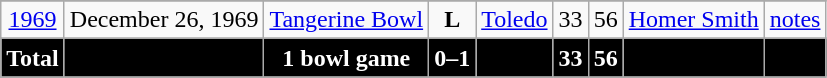<table class="wikitable">
<tr>
</tr>
<tr align=center>
<td><a href='#'>1969</a></td>
<td>December 26, 1969</td>
<td><a href='#'>Tangerine Bowl</a></td>
<td><strong>L</strong></td>
<td><a href='#'>Toledo</a></td>
<td>33</td>
<td>56</td>
<td><a href='#'>Homer Smith</a></td>
<td><a href='#'>notes</a></td>
</tr>
<tr align=center>
</tr>
<tr style="background: black; color: white" align=center>
<td><strong>Total</strong></td>
<td></td>
<td><strong>1 bowl game</strong></td>
<td><strong>0–1</strong></td>
<td></td>
<td><strong>33</strong></td>
<td><strong>56</strong></td>
<td></td>
<td></td>
</tr>
</table>
